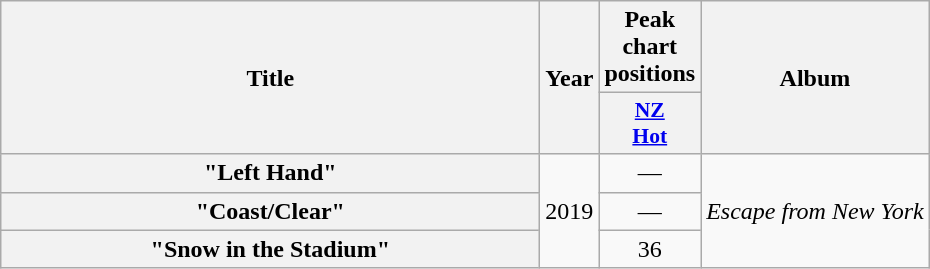<table class="wikitable plainrowheaders" style="text-align:center;">
<tr>
<th scope="col" rowspan="2" style="width:22em;">Title</th>
<th scope="col" rowspan="2" style="width:1em;">Year</th>
<th scope="col" colspan="1">Peak chart positions</th>
<th scope="col" rowspan="2">Album</th>
</tr>
<tr>
<th scope="col" style="width:2.5em;font-size:90%;"><a href='#'>NZ<br>Hot</a><br></th>
</tr>
<tr>
<th scope="row">"Left Hand"<br></th>
<td rowspan="3">2019</td>
<td>—</td>
<td rowspan="3"><em>Escape from New York</em></td>
</tr>
<tr>
<th scope="row">"Coast/Clear"<br></th>
<td>—</td>
</tr>
<tr>
<th scope="row">"Snow in the Stadium"<br></th>
<td>36</td>
</tr>
</table>
